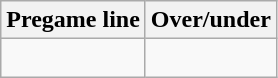<table class="wikitable">
<tr align="center">
<th style=>Pregame line</th>
<th style=>Over/under</th>
</tr>
<tr align="center">
<td> </td>
<td> </td>
</tr>
</table>
